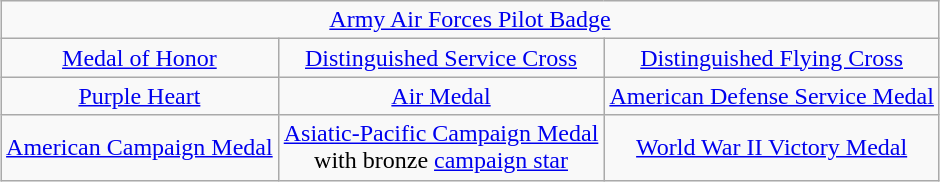<table class="wikitable" style="margin:1em auto; text-align:center;">
<tr>
<td colspan="3"><a href='#'>Army Air Forces Pilot Badge</a></td>
</tr>
<tr>
<td><a href='#'>Medal of Honor</a></td>
<td><a href='#'>Distinguished Service Cross</a></td>
<td><a href='#'>Distinguished Flying Cross</a></td>
</tr>
<tr>
<td><a href='#'>Purple Heart</a></td>
<td><a href='#'>Air Medal</a></td>
<td><a href='#'>American Defense Service Medal</a></td>
</tr>
<tr>
<td><a href='#'>American Campaign Medal</a></td>
<td><a href='#'>Asiatic-Pacific Campaign Medal</a><br>with bronze <a href='#'>campaign star</a></td>
<td><a href='#'>World War II Victory Medal</a></td>
</tr>
</table>
